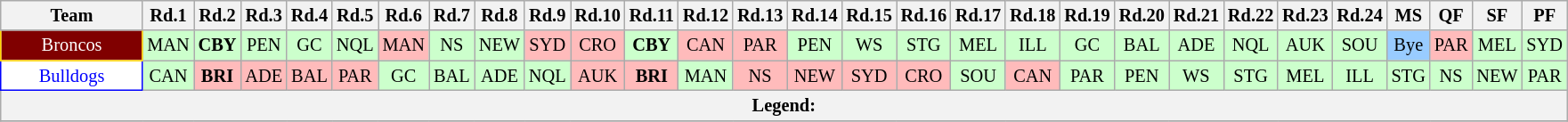<table class="wikitable"; align=center style="font-size:85%; text-align: center; height: 85%">
<tr>
<th width=100>Team</th>
<th>Rd.1</th>
<th>Rd.2</th>
<th>Rd.3</th>
<th>Rd.4</th>
<th>Rd.5</th>
<th>Rd.6</th>
<th>Rd.7</th>
<th>Rd.8</th>
<th>Rd.9</th>
<th>Rd.10</th>
<th>Rd.11</th>
<th>Rd.12</th>
<th>Rd.13</th>
<th>Rd.14</th>
<th>Rd.15</th>
<th>Rd.16</th>
<th>Rd.17</th>
<th>Rd.18</th>
<th>Rd.19</th>
<th>Rd.20</th>
<th>Rd.21</th>
<th>Rd.22</th>
<th>Rd.23</th>
<th>Rd.24</th>
<th>MS</th>
<th>QF</th>
<th>SF</th>
<th>PF</th>
</tr>
<tr>
<td style="border: 1px solid gold; background: maroon; color: white">Broncos</td>
<td style="background: #CCFFCC">MAN</td>
<td style="background: #CCFFCC"><strong>CBY</strong></td>
<td style="background: #CCFFCC">PEN</td>
<td style="background: #CCFFCC">GC</td>
<td style="background: #CCFFCC">NQL</td>
<td style="background: #FFBBBB">MAN</td>
<td style="background: #CCFFCC">NS</td>
<td style="background: #CCFFCC">NEW</td>
<td style="background: #FFBBBB">SYD</td>
<td style="background: #FFBBBB">CRO</td>
<td style="background: #CCFFCC"><strong>CBY</strong></td>
<td style="background: #FFBBBB">CAN</td>
<td style="background: #FFBBBB">PAR</td>
<td style="background: #CCFFCC">PEN</td>
<td style="background: #CCFFCC">WS</td>
<td style="background: #CCFFCC">STG</td>
<td style="background: #CCFFCC">MEL</td>
<td style="background: #CCFFCC">ILL</td>
<td style="background: #CCFFCC">GC</td>
<td style="background: #CCFFCC">BAL</td>
<td style="background: #CCFFCC">ADE</td>
<td style="background: #CCFFCC">NQL</td>
<td style="background: #CCFFCC">AUK</td>
<td style="background: #CCFFCC">SOU</td>
<td style="background:#99ccff;">Bye</td>
<td style="background: #FFBBBB">PAR</td>
<td style="background: #CCFFCC">MEL</td>
<td style="background: #CCFFCC">SYD</td>
</tr>
<tr>
<td style="border: 1px solid blue; background: white; color: blue">Bulldogs</td>
<td style="background: #CCFFCC">CAN</td>
<td style="background: #FFBBBB"><strong>BRI</strong></td>
<td style="background: #FFBBBB">ADE</td>
<td style="background: #FFBBBB">BAL</td>
<td style="background: #FFBBBB">PAR</td>
<td style="background: #CCFFCC">GC</td>
<td style="background: #CCFFCC">BAL</td>
<td style="background: #CCFFCC">ADE</td>
<td style="background: #CCFFCC">NQL</td>
<td style="background: #FFBBBB">AUK</td>
<td style="background: #FFBBBB"><strong>BRI</strong></td>
<td style="background: #CCFFCC">MAN</td>
<td style="background: #FFBBBB">NS</td>
<td style="background: #FFBBBB">NEW</td>
<td style="background: #FFBBBB">SYD</td>
<td style="background: #FFBBBB">CRO</td>
<td style="background: #CCFFCC">SOU</td>
<td style="background: #FFBBBB">CAN</td>
<td style="background: #CCFFCC">PAR</td>
<td style="background: #CCFFCC">PEN</td>
<td style="background: #CCFFCC">WS</td>
<td style="background: #CCFFCC">STG</td>
<td style="background: #CCFFCC">MEL</td>
<td style="background: #CCFFCC">ILL</td>
<td style="background: #CCFFCC">STG</td>
<td style="background: #CCFFCC">NS</td>
<td style="background: #CCFFCC">NEW</td>
<td style="background: #CCFFCC">PAR</td>
</tr>
<tr>
<th colspan="31"><strong>Legend</strong>:  </th>
</tr>
<tr>
</tr>
</table>
